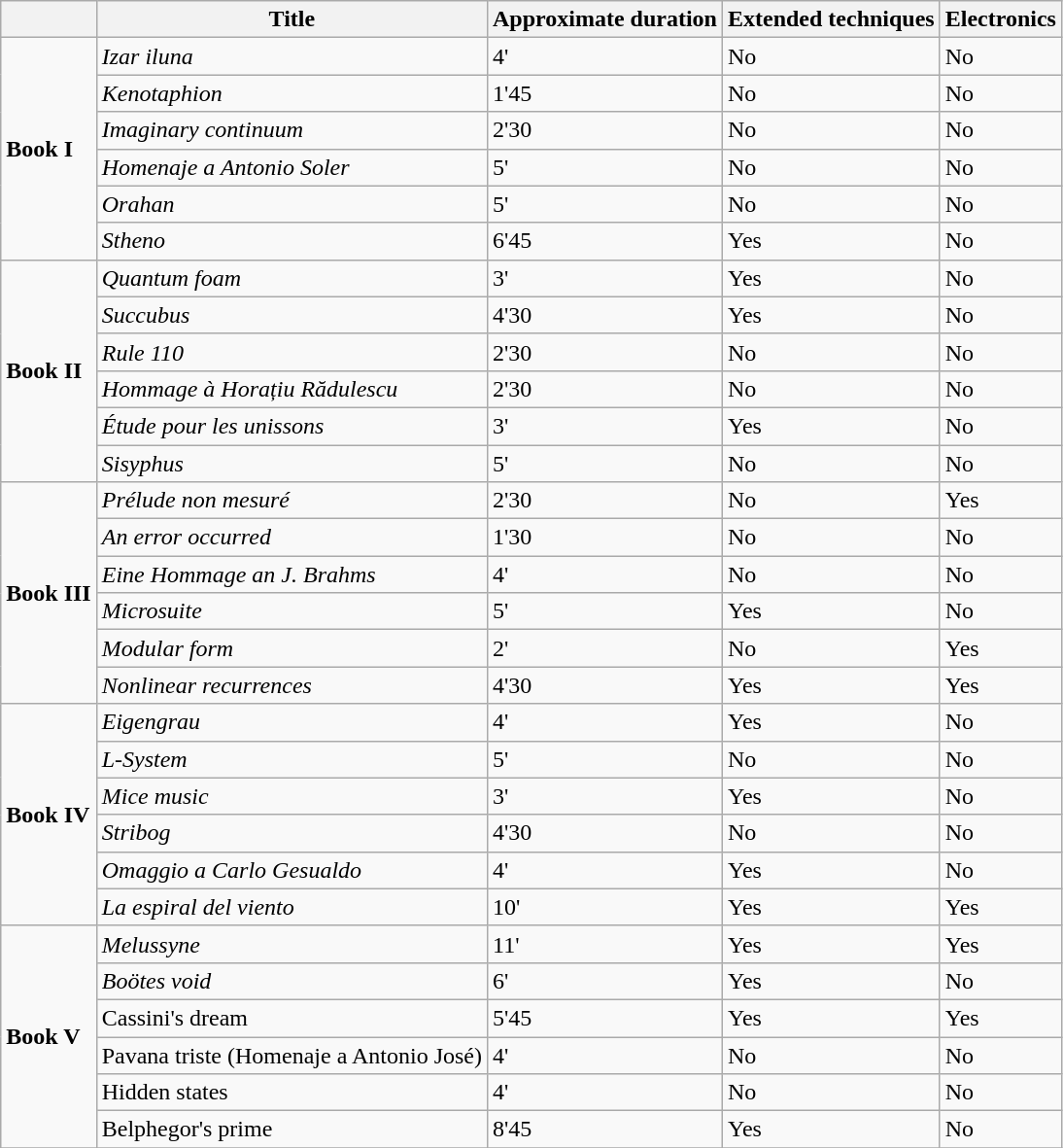<table class="wikitable">
<tr>
<th></th>
<th>Title</th>
<th>Approximate duration</th>
<th>Extended techniques</th>
<th>Electronics</th>
</tr>
<tr>
<td rowspan="6"><strong>Book I</strong></td>
<td><em>Izar iluna</em></td>
<td>4'</td>
<td>No</td>
<td>No</td>
</tr>
<tr>
<td><em>Kenotaphion</em></td>
<td>1'45</td>
<td>No</td>
<td>No</td>
</tr>
<tr>
<td><em>Imaginary continuum</em></td>
<td>2'30</td>
<td>No</td>
<td>No</td>
</tr>
<tr>
<td><em>Homenaje a Antonio Soler</em></td>
<td>5'</td>
<td>No</td>
<td>No</td>
</tr>
<tr>
<td><em>Orahan</em></td>
<td>5'</td>
<td>No</td>
<td>No</td>
</tr>
<tr>
<td><em>Stheno</em></td>
<td>6'45</td>
<td>Yes</td>
<td>No</td>
</tr>
<tr>
<td rowspan="6"><strong>Book II</strong></td>
<td><em>Quantum foam</em></td>
<td>3'</td>
<td>Yes</td>
<td>No</td>
</tr>
<tr>
<td><em>Succubus</em></td>
<td>4'30</td>
<td>Yes</td>
<td>No</td>
</tr>
<tr>
<td><em>Rule 110</em></td>
<td>2'30</td>
<td>No</td>
<td>No</td>
</tr>
<tr>
<td><em>Hommage à Horațiu Rădulescu</em></td>
<td>2'30</td>
<td>No</td>
<td>No</td>
</tr>
<tr>
<td><em>Étude pour les unissons</em></td>
<td>3'</td>
<td>Yes</td>
<td>No</td>
</tr>
<tr>
<td><em>Sisyphus</em></td>
<td>5'</td>
<td>No</td>
<td>No</td>
</tr>
<tr>
<td rowspan="6"><strong>Book III</strong></td>
<td><em>Prélude non mesuré</em></td>
<td>2'30</td>
<td>No</td>
<td>Yes</td>
</tr>
<tr>
<td><em>An error occurred</em></td>
<td>1'30</td>
<td>No</td>
<td>No</td>
</tr>
<tr>
<td><em>Eine Hommage an J. Brahms</em></td>
<td>4'</td>
<td>No</td>
<td>No</td>
</tr>
<tr>
<td><em>Microsuite</em></td>
<td>5'</td>
<td>Yes</td>
<td>No</td>
</tr>
<tr>
<td><em>Modular form</em></td>
<td>2'</td>
<td>No</td>
<td>Yes</td>
</tr>
<tr>
<td><em>Nonlinear recurrences</em></td>
<td>4'30</td>
<td>Yes</td>
<td>Yes</td>
</tr>
<tr>
<td rowspan="6"><strong>Book IV</strong></td>
<td><em>Eigengrau</em></td>
<td>4'</td>
<td>Yes</td>
<td>No</td>
</tr>
<tr>
<td><em>L-System</em></td>
<td>5'</td>
<td>No</td>
<td>No</td>
</tr>
<tr>
<td><em>Mice music</em></td>
<td>3'</td>
<td>Yes</td>
<td>No</td>
</tr>
<tr>
<td><em>Stribog</em></td>
<td>4'30</td>
<td>No</td>
<td>No</td>
</tr>
<tr>
<td><em>Omaggio a Carlo Gesualdo</em></td>
<td>4'</td>
<td>Yes</td>
<td>No</td>
</tr>
<tr>
<td><em>La espiral del viento</em></td>
<td>10'</td>
<td>Yes</td>
<td>Yes</td>
</tr>
<tr>
<td rowspan="6"><strong>Book V</strong></td>
<td><em>Melussyne</em></td>
<td>11'</td>
<td>Yes</td>
<td>Yes</td>
</tr>
<tr>
<td><em>Boötes void</td>
<td>6'</td>
<td>Yes</td>
<td>No</td>
</tr>
<tr>
<td></em>Cassini's dream<em></td>
<td>5'45</td>
<td>Yes</td>
<td>Yes</td>
</tr>
<tr>
<td></em>Pavana triste (Homenaje a Antonio José)<em></td>
<td>4'</td>
<td>No</td>
<td>No</td>
</tr>
<tr>
<td></em>Hidden states<em></td>
<td>4'</td>
<td>No</td>
<td>No</td>
</tr>
<tr>
<td></em>Belphegor's prime<em></td>
<td>8'45</td>
<td>Yes</td>
<td>No</td>
</tr>
<tr>
</tr>
</table>
